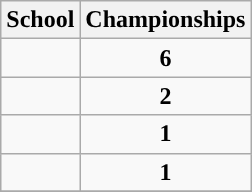<table class="wikitable sortable" style="text-align:center">
<tr>
<th>School</th>
<th>Championships</th>
</tr>
<tr>
<td><strong><a href='#'></a></strong></td>
<td><strong>6</strong></td>
</tr>
<tr>
<td><strong><a href='#'></a></strong></td>
<td><strong>2</strong></td>
</tr>
<tr>
<td><strong><a href='#'></a></strong></td>
<td><strong>1</strong></td>
</tr>
<tr>
<td><strong><a href='#'></a></strong></td>
<td><strong>1</strong></td>
</tr>
<tr>
</tr>
</table>
